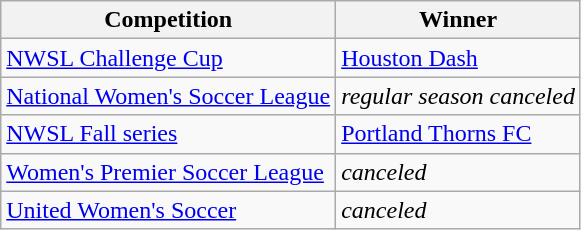<table class="wikitable">
<tr>
<th>Competition</th>
<th>Winner</th>
</tr>
<tr>
<td><a href='#'>NWSL Challenge Cup</a></td>
<td><a href='#'>Houston Dash</a></td>
</tr>
<tr>
<td><a href='#'>National Women's Soccer League</a></td>
<td><em>regular season canceled</em></td>
</tr>
<tr>
<td><a href='#'>NWSL Fall series</a></td>
<td><a href='#'>Portland Thorns FC</a></td>
</tr>
<tr>
<td><a href='#'>Women's Premier Soccer League</a></td>
<td><em>canceled</em></td>
</tr>
<tr>
<td><a href='#'>United Women's Soccer</a></td>
<td><em>canceled</em></td>
</tr>
</table>
